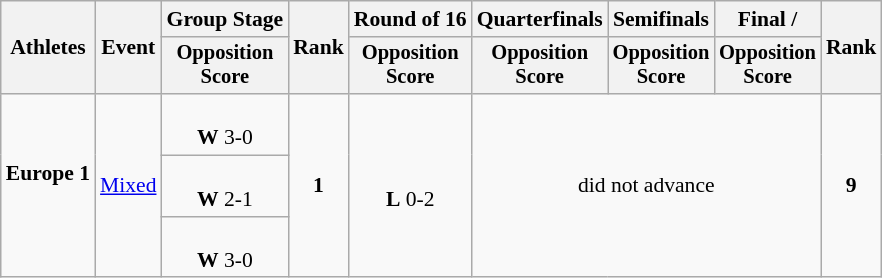<table class=wikitable style="font-size:90%">
<tr>
<th rowspan="2">Athletes</th>
<th rowspan="2">Event</th>
<th>Group Stage</th>
<th rowspan="2">Rank</th>
<th>Round of 16</th>
<th>Quarterfinals</th>
<th>Semifinals</th>
<th>Final / </th>
<th rowspan=2>Rank</th>
</tr>
<tr style="font-size:95%">
<th>Opposition<br>Score</th>
<th>Opposition<br>Score</th>
<th>Opposition<br>Score</th>
<th>Opposition<br>Score</th>
<th>Opposition<br>Score</th>
</tr>
<tr align=center>
<td align=left rowspan=3><strong>Europe 1</strong><br><br></td>
<td align=left rowspan=3><a href='#'>Mixed</a></td>
<td><br><strong>W</strong> 3-0</td>
<td rowspan=3><strong>1</strong></td>
<td rowspan=3><br><strong>L</strong> 0-2</td>
<td rowspan=3 colspan=3>did not advance</td>
<td rowspan=3><strong>9</strong></td>
</tr>
<tr align=center>
<td><br><strong>W</strong> 2-1</td>
</tr>
<tr align=center>
<td><br><strong>W</strong> 3-0</td>
</tr>
</table>
